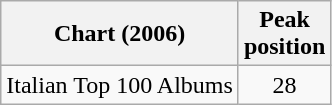<table class="wikitable sortable plainrowheaders" border="1">
<tr>
<th scope="col">Chart (2006)</th>
<th scope="col">Peak<br>position</th>
</tr>
<tr>
<td>Italian Top 100 Albums</td>
<td style="text-align:center;">28</td>
</tr>
</table>
